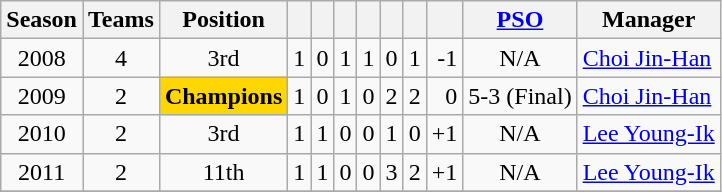<table class="wikitable" style="text-align:center">
<tr>
<th>Season</th>
<th>Teams</th>
<th>Position</th>
<th></th>
<th></th>
<th></th>
<th></th>
<th></th>
<th></th>
<th></th>
<th><a href='#'>PSO</a></th>
<th>Manager</th>
</tr>
<tr>
<td>2008</td>
<td>4</td>
<td>3rd</td>
<td>1</td>
<td>0</td>
<td>1</td>
<td>1</td>
<td>0</td>
<td>1</td>
<td align=right>-1</td>
<td>N/A</td>
<td align=left> <a href='#'>Choi Jin-Han</a></td>
</tr>
<tr>
<td>2009</td>
<td>2</td>
<td bgcolor=gold><strong>Champions</strong></td>
<td>1</td>
<td>0</td>
<td>1</td>
<td>0</td>
<td>2</td>
<td>2</td>
<td align=right>0</td>
<td>5-3  (Final)</td>
<td align=left> <a href='#'>Choi Jin-Han</a></td>
</tr>
<tr>
<td>2010</td>
<td>2</td>
<td>3rd</td>
<td>1</td>
<td>1</td>
<td>0</td>
<td>0</td>
<td>1</td>
<td>0</td>
<td align=right>+1</td>
<td>N/A</td>
<td align=left> <a href='#'>Lee Young-Ik</a></td>
</tr>
<tr>
<td>2011</td>
<td>2</td>
<td>11th</td>
<td>1</td>
<td>1</td>
<td>0</td>
<td>0</td>
<td>3</td>
<td>2</td>
<td align=right>+1</td>
<td>N/A</td>
<td align=left> <a href='#'>Lee Young-Ik</a></td>
</tr>
<tr>
</tr>
</table>
